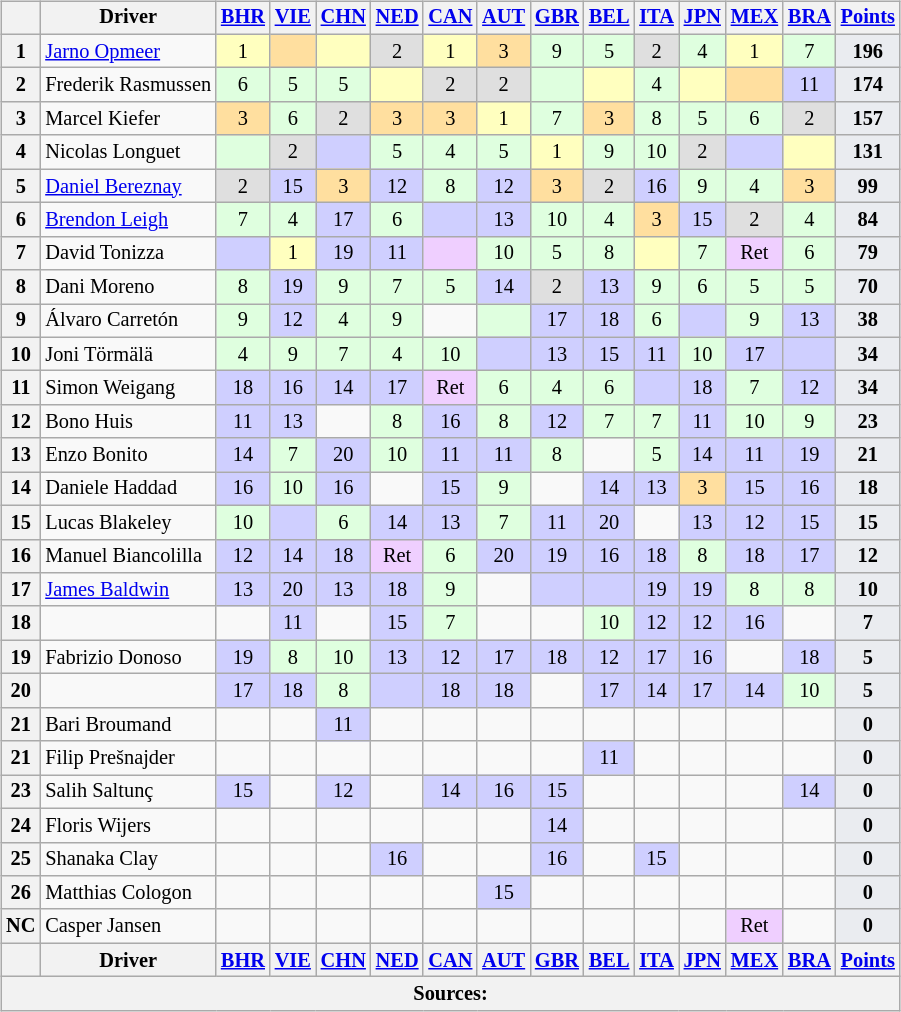<table>
<tr>
<td style="vertical-align:top;"><br><table class="wikitable" style="font-size:85%; text-align:center;">
<tr style="vertical-align:middle;">
<th style="vertical-align:middle"></th>
<th style="vertical-align:middle">Driver</th>
<th><a href='#'>BHR</a><br></th>
<th><a href='#'>VIE</a><br></th>
<th><a href='#'>CHN</a><br></th>
<th><a href='#'>NED</a><br></th>
<th><a href='#'>CAN</a><br></th>
<th><a href='#'>AUT</a><br></th>
<th><a href='#'>GBR</a><br></th>
<th><a href='#'>BEL</a><br></th>
<th><a href='#'>ITA</a><br></th>
<th><a href='#'>JPN</a><br></th>
<th><a href='#'>MEX</a><br></th>
<th><a href='#'>BRA</a><br></th>
<th style="vertical-align:middle"><a href='#'>Points</a></th>
</tr>
<tr>
<th>1</th>
<td style="text-align:left"> <a href='#'>Jarno Opmeer</a></td>
<td style="background:#FFFFBF;">1</td>
<td style="background:#FFDF9F;"></td>
<td style="background:#FFFFBF;"></td>
<td style="background:#DFDFDF;">2</td>
<td style="background:#FFFFBF;">1</td>
<td style="background:#FFDF9F;">3</td>
<td style="background:#DFFFDF;">9</td>
<td style="background:#DFFFDF;">5</td>
<td style="background:#DFDFDF;">2</td>
<td style="background:#DFFFDF;">4</td>
<td style="background:#FFFFBF;">1</td>
<td style="background:#DFFFDF;">7</td>
<td style="background-color:#EAECF0;text-align:center"><strong>196</strong></td>
</tr>
<tr>
<th>2</th>
<td style="text-align:left" nowrap> Frederik Rasmussen</td>
<td style="background:#DFFFDF;">6</td>
<td style="background:#DFFFDF;">5</td>
<td style="background:#DFFFDF;">5</td>
<td style="background:#FFFFBF;"></td>
<td style="background:#DFDFDF;">2</td>
<td style="background:#DFDFDF;">2</td>
<td style="background:#DFFFDF;"></td>
<td style="background:#FFFFBF;"></td>
<td style="background:#DFFFDF;">4</td>
<td style="background:#FFFFBF;"></td>
<td style="background:#FFDF9F;"></td>
<td style="background:#CFCFFF;">11</td>
<td style="background-color:#EAECF0;text-align:center"><strong>174</strong></td>
</tr>
<tr>
<th>3</th>
<td style="text-align:left"> Marcel Kiefer</td>
<td style="background:#FFDF9F;">3</td>
<td style="background:#DFFFDF;">6</td>
<td style="background:#DFDFDF;">2</td>
<td style="background:#FFDF9F;">3</td>
<td style="background:#FFDF9F;">3</td>
<td style="background:#FFFFBF;">1</td>
<td style="background:#DFFFDF;">7</td>
<td style="background:#FFDF9F;">3</td>
<td style="background:#DFFFDF;">8</td>
<td style="background:#DFFFDF;">5</td>
<td style="background:#DFFFDF;">6</td>
<td style="background:#DFDFDF;">2</td>
<td style="background-color:#EAECF0;text-align:center"><strong>157</strong></td>
</tr>
<tr>
<th>4</th>
<td style="text-align:left"> Nicolas Longuet</td>
<td style="background:#DFFFDF;"></td>
<td style="background:#DFDFDF;">2</td>
<td style="background:#CFCFFF;"></td>
<td style="background:#DFFFDF;">5</td>
<td style="background:#DFFFDF;">4</td>
<td style="background:#DFFFDF;">5</td>
<td style="background:#FFFFBF;">1</td>
<td style="background:#DFFFDF;">9</td>
<td style="background:#DFFFDF;">10</td>
<td style="background:#DFDFDF;">2</td>
<td style="background:#CFCFFF;"></td>
<td style="background:#FFFFBF;"></td>
<td style="background-color:#EAECF0;text-align:center"><strong>131</strong></td>
</tr>
<tr>
<th>5</th>
<td style="text-align:left"> <a href='#'>Daniel Bereznay</a></td>
<td style="background:#DFDFDF;">2</td>
<td style="background:#CFCFFF;">15</td>
<td style="background:#FFDF9F;">3</td>
<td style="background:#CFCFFF;">12</td>
<td style="background:#DFFFDF;">8</td>
<td style="background:#CFCFFF;">12</td>
<td style="background:#FFDF9F;">3</td>
<td style="background:#DFDFDF;">2</td>
<td style="background:#CFCFFF;">16</td>
<td style="background:#DFFFDF;">9</td>
<td style="background:#DFFFDF;">4</td>
<td style="background:#FFDF9F;">3</td>
<td style="background-color:#EAECF0;text-align:center"><strong>99</strong></td>
</tr>
<tr>
<th>6</th>
<td style="text-align:left"> <a href='#'>Brendon Leigh</a></td>
<td style="background:#DFFFDF;">7</td>
<td style="background:#DFFFDF;">4</td>
<td style="background:#CFCFFF;">17</td>
<td style="background:#DFFFDF;">6</td>
<td style="background:#CFCFFF;"></td>
<td style="background:#CFCFFF;">13</td>
<td style="background:#DFFFDF;">10</td>
<td style="background:#DFFFDF;">4</td>
<td style="background:#FFDF9F;">3</td>
<td style="background:#CFCFFF;">15</td>
<td style="background:#DFDFDF;">2</td>
<td style="background:#DFFFDF;">4</td>
<td style="background-color:#EAECF0;text-align:center"><strong>84</strong></td>
</tr>
<tr>
<th>7</th>
<td style="text-align:left"> David Tonizza</td>
<td style="background:#CFCFFF;"></td>
<td style="background:#FFFFBF;">1</td>
<td style="background:#CFCFFF;">19</td>
<td style="background:#CFCFFF;">11</td>
<td style="background:#EFCFFF;"></td>
<td style="background:#DFFFDF;">10</td>
<td style="background:#DFFFDF;">5</td>
<td style="background:#DFFFDF;">8</td>
<td style="background:#FFFFBF;"></td>
<td style="background:#DFFFDF;">7</td>
<td style="background:#EFCFFF;">Ret</td>
<td style="background:#DFFFDF;">6</td>
<td style="background-color:#EAECF0;text-align:center"><strong>79</strong></td>
</tr>
<tr>
<th>8</th>
<td style="text-align:left"> Dani Moreno</td>
<td style="background:#DFFFDF;">8</td>
<td style="background:#CFCFFF;">19</td>
<td style="background:#DFFFDF;">9</td>
<td style="background:#DFFFDF;">7</td>
<td style="background:#DFFFDF;">5</td>
<td style="background:#CFCFFF;">14</td>
<td style="background:#DFDFDF;">2</td>
<td style="background:#CFCFFF;">13</td>
<td style="background:#DFFFDF;">9</td>
<td style="background:#DFFFDF;">6</td>
<td style="background:#DFFFDF;">5</td>
<td style="background:#DFFFDF;">5</td>
<td style="background-color:#EAECF0;text-align:center"><strong>70</strong></td>
</tr>
<tr>
<th>9</th>
<td style="text-align:left"> Álvaro Carretón</td>
<td style="background:#DFFFDF;">9</td>
<td style="background:#CFCFFF;">12</td>
<td style="background:#DFFFDF;">4</td>
<td style="background:#DFFFDF;">9</td>
<td></td>
<td style="background:#DFFFDF;"></td>
<td style="background:#CFCFFF;">17</td>
<td style="background:#CFCFFF;">18</td>
<td style="background:#DFFFDF;">6</td>
<td style="background:#CFCFFF;"></td>
<td style="background:#DFFFDF;">9</td>
<td style="background:#CFCFFF;">13</td>
<td style="background-color:#EAECF0;text-align:center"><strong>38</strong></td>
</tr>
<tr>
<th>10</th>
<td style="text-align:left"> Joni Törmälä</td>
<td style="background:#DFFFDF;">4</td>
<td style="background:#DFFFDF;">9</td>
<td style="background:#DFFFDF;">7</td>
<td style="background:#DFFFDF;">4</td>
<td style="background:#DFFFDF;">10</td>
<td style="background:#CFCFFF;"></td>
<td style="background:#CFCFFF;">13</td>
<td style="background:#CFCFFF;">15</td>
<td style="background:#CFCFFF;">11</td>
<td style="background:#DFFFDF;">10</td>
<td style="background:#CFCFFF;">17</td>
<td style="background:#CFCFFF;"></td>
<td style="background-color:#EAECF0;text-align:center"><strong>34</strong></td>
</tr>
<tr>
<th>11</th>
<td style="text-align:left"> Simon Weigang</td>
<td style="background:#CFCFFF;">18</td>
<td style="background:#CFCFFF;">16</td>
<td style="background:#CFCFFF;">14</td>
<td style="background:#CFCFFF;">17</td>
<td style="background:#EFCFFF;">Ret</td>
<td style="background:#DFFFDF;">6</td>
<td style="background:#DFFFDF;">4</td>
<td style="background:#DFFFDF;">6</td>
<td style="background:#CFCFFF;"></td>
<td style="background:#CFCFFF;">18</td>
<td style="background:#DFFFDF;">7</td>
<td style="background:#CFCFFF;">12</td>
<td style="background-color:#EAECF0;text-align:center"><strong>34</strong></td>
</tr>
<tr>
<th>12</th>
<td style="text-align:left"> Bono Huis</td>
<td style="background:#CFCFFF;">11</td>
<td style="background:#CFCFFF;">13</td>
<td></td>
<td style="background:#DFFFDF;">8</td>
<td style="background:#CFCFFF;">16</td>
<td style="background:#DFFFDF;">8</td>
<td style="background:#CFCFFF;">12</td>
<td style="background:#DFFFDF;">7</td>
<td style="background:#DFFFDF;">7</td>
<td style="background:#CFCFFF;">11</td>
<td style="background:#DFFFDF;">10</td>
<td style="background:#DFFFDF;">9</td>
<td style="background-color:#EAECF0;text-align:center"><strong>23</strong></td>
</tr>
<tr>
<th>13</th>
<td style="text-align:left"> Enzo Bonito</td>
<td style="background:#CFCFFF;">14</td>
<td style="background:#DFFFDF;">7</td>
<td style="background:#CFCFFF;">20</td>
<td style="background:#DFFFDF;">10</td>
<td style="background:#CFCFFF;">11</td>
<td style="background:#CFCFFF;">11</td>
<td style="background:#DFFFDF;">8</td>
<td></td>
<td style="background:#DFFFDF;">5</td>
<td style="background:#CFCFFF;">14</td>
<td style="background:#CFCFFF;">11</td>
<td style="background:#CFCFFF;">19</td>
<td style="background-color:#EAECF0;text-align:center"><strong>21</strong></td>
</tr>
<tr>
<th>14</th>
<td style="text-align:left"> Daniele Haddad</td>
<td style="background:#CFCFFF;">16</td>
<td style="background:#DFFFDF;">10</td>
<td style="background:#CFCFFF;">16</td>
<td></td>
<td style="background:#CFCFFF;">15</td>
<td style="background:#DFFFDF;">9</td>
<td></td>
<td style="background:#CFCFFF;">14</td>
<td style="background:#CFCFFF;">13</td>
<td style="background:#FFDF9F;">3</td>
<td style="background:#CFCFFF;">15</td>
<td style="background:#CFCFFF;">16</td>
<td style="background-color:#EAECF0;text-align:center"><strong>18</strong></td>
</tr>
<tr>
<th>15</th>
<td style="text-align:left"> Lucas Blakeley</td>
<td style="background:#DFFFDF;">10</td>
<td style="background:#CFCFFF;"></td>
<td style="background:#DFFFDF;">6</td>
<td style="background:#CFCFFF;">14</td>
<td style="background:#CFCFFF;">13</td>
<td style="background:#DFFFDF;">7</td>
<td style="background:#CFCFFF;">11</td>
<td style="background:#CFCFFF;">20</td>
<td></td>
<td style="background:#CFCFFF;">13</td>
<td style="background:#CFCFFF;">12</td>
<td style="background:#CFCFFF;">15</td>
<td style="background-color:#EAECF0;text-align:center"><strong>15</strong></td>
</tr>
<tr>
<th>16</th>
<td style="text-align:left"> Manuel Biancolilla</td>
<td style="background:#CFCFFF;">12</td>
<td style="background:#CFCFFF;">14</td>
<td style="background:#CFCFFF;">18</td>
<td style="background:#EFCFFF;">Ret</td>
<td style="background:#DFFFDF;">6</td>
<td style="background:#CFCFFF;">20</td>
<td style="background:#CFCFFF;">19</td>
<td style="background:#CFCFFF;">16</td>
<td style="background:#CFCFFF;">18</td>
<td style="background:#DFFFDF;">8</td>
<td style="background:#CFCFFF;">18</td>
<td style="background:#CFCFFF;">17</td>
<td style="background-color:#EAECF0;text-align:center"><strong>12</strong></td>
</tr>
<tr>
<th>17</th>
<td nowrap="" style="text-align:left"> <a href='#'>James Baldwin</a></td>
<td style="background:#CFCFFF;">13</td>
<td style="background:#CFCFFF;">20</td>
<td style="background:#CFCFFF;">13</td>
<td style="background:#CFCFFF;">18</td>
<td style="background:#DFFFDF;">9</td>
<td></td>
<td style="background:#CFCFFF;"></td>
<td style="background:#CFCFFF;"></td>
<td style="background:#CFCFFF;">19</td>
<td style="background:#CFCFFF;">19</td>
<td style="background:#DFFFDF;">8</td>
<td style="background:#DFFFDF;">8</td>
<td style="background-color:#EAECF0;text-align:center"><strong>10</strong></td>
</tr>
<tr>
<th>18</th>
<td style="text-align:left"></td>
<td></td>
<td style="background:#CFCFFF;">11</td>
<td></td>
<td style="background:#CFCFFF;">15</td>
<td style="background:#DFFFDF;">7</td>
<td></td>
<td></td>
<td style="background:#DFFFDF;">10</td>
<td style="background:#CFCFFF;">12</td>
<td style="background:#CFCFFF;">12</td>
<td style="background:#CFCFFF;">16</td>
<td></td>
<td style="background-color:#EAECF0;text-align:center"><strong>7</strong></td>
</tr>
<tr>
<th>19</th>
<td style="text-align:left"> Fabrizio Donoso</td>
<td style="background:#CFCFFF;">19</td>
<td style="background:#DFFFDF;">8</td>
<td style="background:#DFFFDF;">10</td>
<td style="background:#CFCFFF;">13</td>
<td style="background:#CFCFFF;">12</td>
<td style="background:#CFCFFF;">17</td>
<td style="background:#CFCFFF;">18</td>
<td style="background:#CFCFFF;">12</td>
<td style="background:#CFCFFF;">17</td>
<td style="background:#CFCFFF;">16</td>
<td></td>
<td style="background:#CFCFFF;">18</td>
<td style="background-color:#EAECF0;text-align:center"><strong>5</strong></td>
</tr>
<tr>
<th>20</th>
<td style="text-align:left"></td>
<td style="background:#CFCFFF;">17</td>
<td style="background:#CFCFFF;">18</td>
<td style="background:#DFFFDF;">8</td>
<td style="background:#CFCFFF;"></td>
<td style="background:#CFCFFF;">18</td>
<td style="background:#CFCFFF;">18</td>
<td></td>
<td style="background:#CFCFFF;">17</td>
<td style="background:#CFCFFF;">14</td>
<td style="background:#CFCFFF;">17</td>
<td style="background:#CFCFFF;">14</td>
<td style="background:#DFFFDF;">10</td>
<td style="background-color:#EAECF0;text-align:center"><strong>5</strong></td>
</tr>
<tr>
<th>21</th>
<td style="text-align:left"> Bari Broumand</td>
<td></td>
<td></td>
<td style="background:#CFCFFF;">11</td>
<td></td>
<td></td>
<td></td>
<td></td>
<td></td>
<td></td>
<td></td>
<td></td>
<td></td>
<td style="background-color:#EAECF0;text-align:center"><strong>0</strong></td>
</tr>
<tr>
<th>21</th>
<td style="text-align:left"> Filip Prešnajder</td>
<td></td>
<td></td>
<td></td>
<td></td>
<td></td>
<td></td>
<td></td>
<td style="background:#CFCFFF;">11</td>
<td></td>
<td></td>
<td></td>
<td></td>
<td style="background-color:#EAECF0;text-align:center"><strong>0</strong></td>
</tr>
<tr>
<th>23</th>
<td style="text-align:left"> Salih Saltunç</td>
<td style="background:#CFCFFF;">15</td>
<td></td>
<td style="background:#CFCFFF;">12</td>
<td></td>
<td style="background:#CFCFFF;">14</td>
<td style="background:#CFCFFF;">16</td>
<td style="background:#CFCFFF;">15</td>
<td></td>
<td></td>
<td></td>
<td></td>
<td style="background:#CFCFFF;">14</td>
<td style="background-color:#EAECF0;text-align:center"><strong>0</strong></td>
</tr>
<tr>
<th>24</th>
<td style="text-align:left"> Floris Wijers</td>
<td></td>
<td></td>
<td></td>
<td></td>
<td></td>
<td></td>
<td style="background:#CFCFFF;">14</td>
<td></td>
<td></td>
<td></td>
<td></td>
<td></td>
<td style="background-color:#EAECF0;text-align:center"><strong>0</strong></td>
</tr>
<tr>
<th>25</th>
<td style="text-align:left"> Shanaka Clay</td>
<td></td>
<td></td>
<td></td>
<td style="background:#CFCFFF;">16</td>
<td></td>
<td></td>
<td style="background:#CFCFFF;">16</td>
<td></td>
<td style="background:#CFCFFF;">15</td>
<td></td>
<td></td>
<td></td>
<td style="background-color:#EAECF0;text-align:center"><strong>0</strong></td>
</tr>
<tr>
<th>26</th>
<td style="text-align:left"> Matthias Cologon</td>
<td></td>
<td></td>
<td></td>
<td></td>
<td></td>
<td style="background:#CFCFFF;">15</td>
<td></td>
<td></td>
<td></td>
<td></td>
<td></td>
<td></td>
<td style="background-color:#EAECF0;text-align:center"><strong>0</strong></td>
</tr>
<tr>
<th>NC</th>
<td style="text-align:left"> Casper Jansen</td>
<td></td>
<td></td>
<td></td>
<td></td>
<td></td>
<td></td>
<td></td>
<td></td>
<td></td>
<td></td>
<td style="background:#EFCFFF;">Ret</td>
<td></td>
<td style="background-color:#EAECF0;text-align:center"><strong>0</strong></td>
</tr>
<tr style="vertical-align:middle;">
<th style="vertical-align:middle"></th>
<th style="vertical-align:middle">Driver</th>
<th><a href='#'>BHR</a><br></th>
<th><a href='#'>VIE</a><br></th>
<th><a href='#'>CHN</a><br></th>
<th><a href='#'>NED</a><br></th>
<th><a href='#'>CAN</a><br></th>
<th><a href='#'>AUT</a><br></th>
<th><a href='#'>GBR</a><br></th>
<th><a href='#'>BEL</a><br></th>
<th><a href='#'>ITA</a><br></th>
<th><a href='#'>JPN</a><br></th>
<th><a href='#'>MEX</a><br></th>
<th><a href='#'>BRA</a><br></th>
<th style="vertical-align:middle"><a href='#'>Points</a></th>
</tr>
<tr>
<th colspan="15"><strong>Sources:</strong></th>
</tr>
</table>
</td>
<td style="vertical-align:top;"><br></td>
</tr>
</table>
